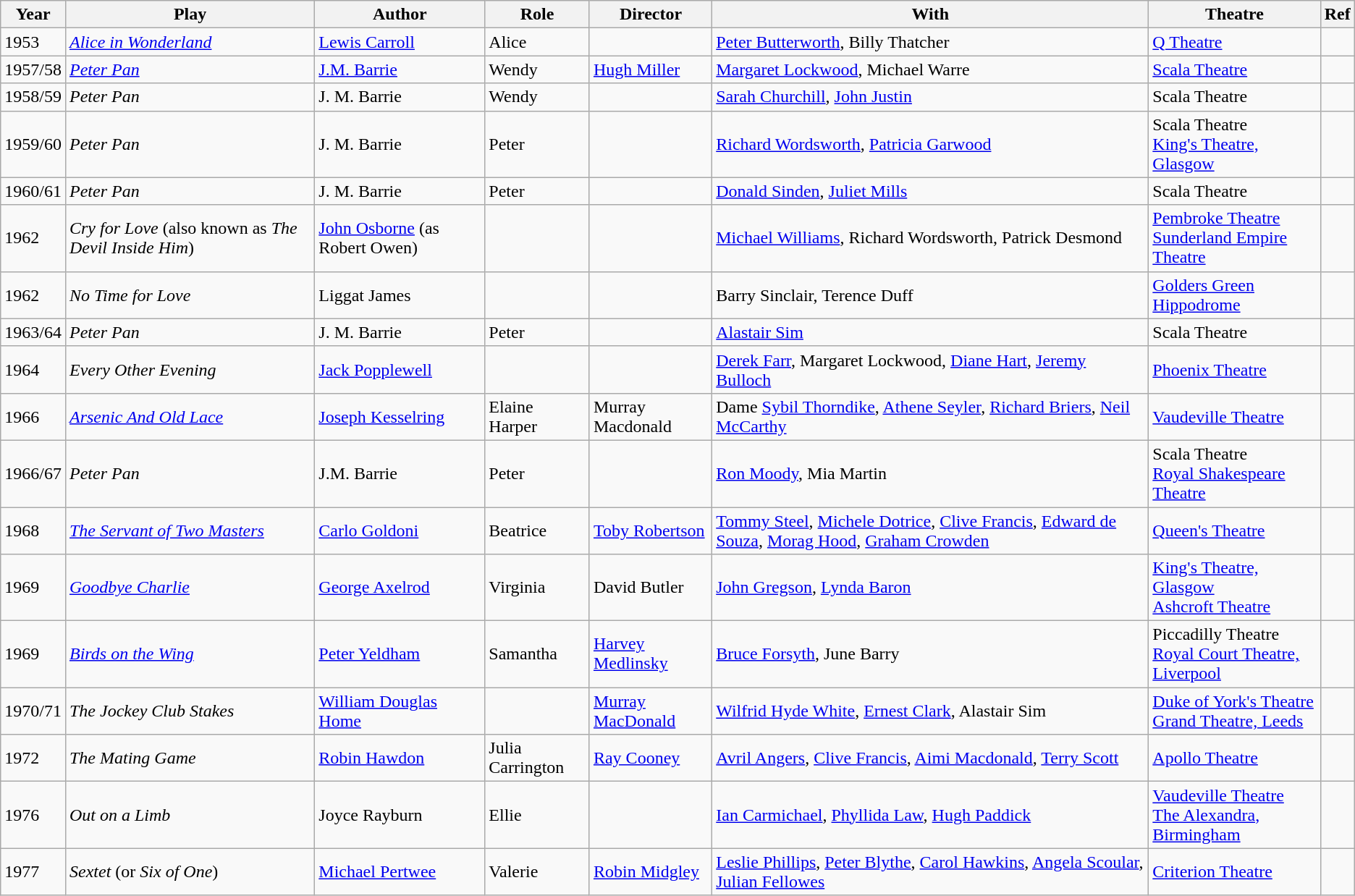<table class="wikitable">
<tr>
<th>Year</th>
<th>Play</th>
<th>Author</th>
<th>Role</th>
<th>Director</th>
<th>With</th>
<th>Theatre</th>
<th>Ref</th>
</tr>
<tr>
<td>1953</td>
<td><em><a href='#'>Alice in Wonderland</a></em></td>
<td><a href='#'>Lewis Carroll</a></td>
<td>Alice</td>
<td></td>
<td><a href='#'>Peter Butterworth</a>, Billy Thatcher</td>
<td><a href='#'>Q Theatre</a></td>
<td></td>
</tr>
<tr>
<td>1957/58</td>
<td><em><a href='#'>Peter Pan</a></em></td>
<td><a href='#'>J.M. Barrie</a></td>
<td>Wendy</td>
<td><a href='#'>Hugh Miller</a></td>
<td><a href='#'>Margaret Lockwood</a>, Michael Warre</td>
<td><a href='#'>Scala Theatre</a></td>
<td></td>
</tr>
<tr>
<td>1958/59</td>
<td><em>Peter Pan</em></td>
<td>J. M. Barrie</td>
<td>Wendy</td>
<td></td>
<td><a href='#'>Sarah Churchill</a>, <a href='#'>John Justin</a></td>
<td>Scala Theatre</td>
<td></td>
</tr>
<tr>
<td>1959/60</td>
<td><em>Peter Pan</em></td>
<td>J. M. Barrie</td>
<td>Peter</td>
<td></td>
<td><a href='#'>Richard Wordsworth</a>, <a href='#'>Patricia Garwood</a></td>
<td>Scala Theatre<br><a href='#'>King's Theatre, Glasgow</a></td>
<td></td>
</tr>
<tr>
<td>1960/61</td>
<td><em>Peter Pan</em></td>
<td>J. M. Barrie</td>
<td>Peter</td>
<td></td>
<td><a href='#'>Donald Sinden</a>, <a href='#'>Juliet Mills</a></td>
<td>Scala Theatre</td>
<td></td>
</tr>
<tr>
<td>1962</td>
<td><em>Cry for Love</em> (also known as <em>The Devil Inside Him</em>)</td>
<td><a href='#'>John Osborne</a> (as Robert Owen)</td>
<td></td>
<td></td>
<td><a href='#'>Michael Williams</a>, Richard Wordsworth, Patrick Desmond</td>
<td><a href='#'>Pembroke Theatre</a><br><a href='#'>Sunderland Empire Theatre</a></td>
<td></td>
</tr>
<tr>
<td>1962</td>
<td><em>No Time for Love</em></td>
<td>Liggat James</td>
<td></td>
<td></td>
<td>Barry Sinclair, Terence Duff</td>
<td><a href='#'>Golders Green Hippodrome</a></td>
<td></td>
</tr>
<tr>
<td>1963/64</td>
<td><em>Peter Pan</em></td>
<td>J. M. Barrie</td>
<td>Peter</td>
<td></td>
<td><a href='#'>Alastair Sim</a></td>
<td>Scala Theatre</td>
<td></td>
</tr>
<tr>
<td>1964</td>
<td><em>Every Other Evening</em></td>
<td><a href='#'>Jack Popplewell</a></td>
<td></td>
<td></td>
<td><a href='#'>Derek Farr</a>, Margaret Lockwood, <a href='#'>Diane Hart</a>, <a href='#'>Jeremy Bulloch</a></td>
<td><a href='#'>Phoenix Theatre</a></td>
<td></td>
</tr>
<tr>
<td>1966</td>
<td><em><a href='#'>Arsenic And Old Lace</a></em></td>
<td><a href='#'>Joseph Kesselring</a></td>
<td>Elaine Harper</td>
<td>Murray Macdonald</td>
<td>Dame <a href='#'>Sybil Thorndike</a>, <a href='#'>Athene Seyler</a>,  <a href='#'>Richard Briers</a>, <a href='#'>Neil McCarthy</a></td>
<td><a href='#'>Vaudeville Theatre</a></td>
<td></td>
</tr>
<tr>
<td>1966/67</td>
<td><em>Peter Pan</em></td>
<td>J.M. Barrie</td>
<td>Peter</td>
<td></td>
<td><a href='#'>Ron Moody</a>, Mia Martin</td>
<td>Scala Theatre<br><a href='#'>Royal Shakespeare Theatre</a></td>
<td></td>
</tr>
<tr>
<td>1968</td>
<td><em><a href='#'>The Servant of Two Masters</a></em></td>
<td><a href='#'>Carlo Goldoni</a></td>
<td>Beatrice</td>
<td><a href='#'>Toby Robertson</a></td>
<td><a href='#'>Tommy Steel</a>, <a href='#'>Michele Dotrice</a>, <a href='#'>Clive Francis</a>, <a href='#'>Edward de Souza</a>, <a href='#'>Morag Hood</a>, <a href='#'>Graham Crowden</a></td>
<td><a href='#'>Queen's Theatre</a></td>
<td></td>
</tr>
<tr>
<td>1969</td>
<td><em><a href='#'>Goodbye Charlie</a></em></td>
<td><a href='#'>George Axelrod</a></td>
<td>Virginia</td>
<td>David Butler</td>
<td><a href='#'>John Gregson</a>, <a href='#'>Lynda Baron</a></td>
<td><a href='#'>King's Theatre, Glasgow</a><br><a href='#'>Ashcroft Theatre</a></td>
<td></td>
</tr>
<tr>
<td>1969</td>
<td><em><a href='#'>Birds on the Wing</a></em></td>
<td><a href='#'>Peter Yeldham</a></td>
<td>Samantha</td>
<td><a href='#'>Harvey Medlinsky</a></td>
<td><a href='#'>Bruce Forsyth</a>, June Barry</td>
<td>Piccadilly Theatre<br><a href='#'>Royal Court Theatre, Liverpool</a></td>
<td></td>
</tr>
<tr>
<td>1970/71</td>
<td><em>The Jockey Club Stakes</em></td>
<td><a href='#'>William Douglas Home</a></td>
<td></td>
<td><a href='#'>Murray MacDonald</a></td>
<td><a href='#'>Wilfrid Hyde White</a>, <a href='#'>Ernest Clark</a>, Alastair Sim</td>
<td><a href='#'>Duke of York's Theatre</a><br><a href='#'>Grand Theatre, Leeds</a></td>
<td></td>
</tr>
<tr>
<td>1972</td>
<td><em>The Mating Game</em></td>
<td><a href='#'>Robin Hawdon</a></td>
<td>Julia Carrington</td>
<td><a href='#'>Ray Cooney</a></td>
<td><a href='#'>Avril Angers</a>, <a href='#'>Clive Francis</a>, <a href='#'>Aimi Macdonald</a>, <a href='#'>Terry Scott</a></td>
<td><a href='#'>Apollo Theatre</a></td>
<td></td>
</tr>
<tr>
<td>1976</td>
<td><em>Out on a Limb</em></td>
<td>Joyce Rayburn</td>
<td>Ellie</td>
<td></td>
<td><a href='#'>Ian Carmichael</a>, <a href='#'>Phyllida Law</a>, <a href='#'>Hugh Paddick</a></td>
<td><a href='#'>Vaudeville Theatre</a><br><a href='#'>The Alexandra, Birmingham</a></td>
<td></td>
</tr>
<tr>
<td>1977</td>
<td><em>Sextet</em> (or <em>Six of One</em>)</td>
<td><a href='#'>Michael Pertwee</a></td>
<td>Valerie</td>
<td><a href='#'>Robin Midgley</a></td>
<td><a href='#'>Leslie Phillips</a>, <a href='#'>Peter Blythe</a>, <a href='#'>Carol Hawkins</a>, <a href='#'>Angela Scoular</a>, <a href='#'>Julian Fellowes</a></td>
<td><a href='#'>Criterion Theatre</a></td>
<td></td>
</tr>
</table>
